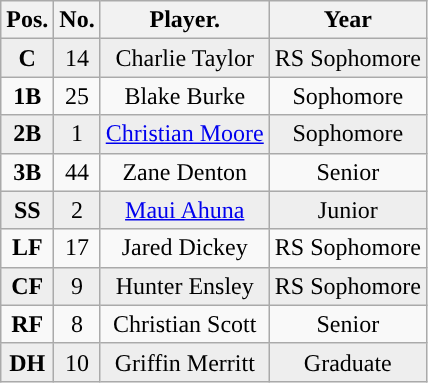<table class="wikitable non-sortable">
<tr>
<th style="text-align:center; ">Pos.</th>
<th style="text-align:center; ">No.</th>
<th style="text-align:center; ">Player.</th>
<th style="text-align:center; ">Year</th>
</tr>
<tr style="background:#eeeeee;text-align:center;">
<td><strong>C</strong></td>
<td>14</td>
<td>Charlie Taylor</td>
<td>RS Sophomore</td>
</tr>
<tr style="text-align:center;">
<td><strong>1B</strong></td>
<td>25</td>
<td>Blake Burke</td>
<td>Sophomore</td>
</tr>
<tr style="background:#eeeeee;text-align:center;">
<td><strong>2B</strong></td>
<td>1</td>
<td><a href='#'>Christian Moore</a></td>
<td>Sophomore</td>
</tr>
<tr style="text-align:center;">
<td><strong>3B</strong></td>
<td>44</td>
<td>Zane Denton</td>
<td>Senior</td>
</tr>
<tr style="background:#eeeeee;text-align:center;">
<td><strong>SS</strong></td>
<td>2</td>
<td><a href='#'>Maui Ahuna</a></td>
<td>Junior</td>
</tr>
<tr style="text-align:center;">
<td><strong>LF</strong></td>
<td>17</td>
<td>Jared Dickey</td>
<td>RS Sophomore</td>
</tr>
<tr style="background:#eeeeee;text-align:center;">
<td><strong>CF</strong></td>
<td>9</td>
<td>Hunter Ensley</td>
<td>RS Sophomore</td>
</tr>
<tr style="text-align:center;">
<td><strong>RF</strong></td>
<td>8</td>
<td>Christian Scott</td>
<td>Senior</td>
</tr>
<tr style="background:#eeeeee;text-align:center;">
<td><strong>DH</strong></td>
<td>10</td>
<td>Griffin Merritt</td>
<td>Graduate</td>
</tr>
</table>
